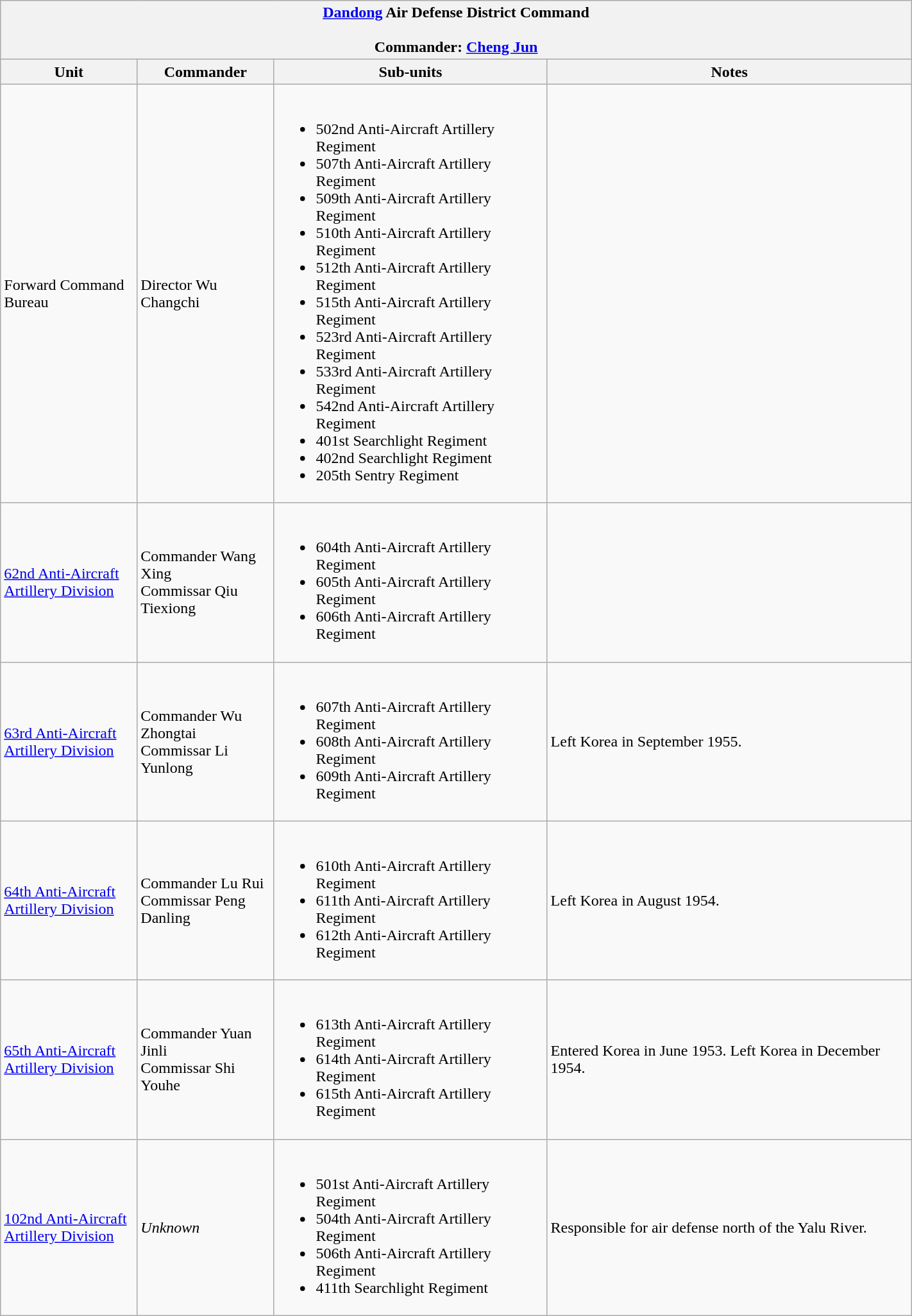<table class="wikitable" style="width: 75%">
<tr>
<th colspan="4" align= center> <a href='#'>Dandong</a> Air Defense District Command<br><br>Commander: <a href='#'>Cheng Jun</a></th>
</tr>
<tr>
<th width=15%; align= center>Unit</th>
<th width=15%; align= center>Commander</th>
<th width=30%; align= center>Sub-units</th>
<th width=40%; align= center>Notes</th>
</tr>
<tr>
<td>Forward Command Bureau</td>
<td>Director Wu Changchi</td>
<td><br><ul><li>502nd Anti-Aircraft Artillery Regiment</li><li>507th Anti-Aircraft Artillery Regiment</li><li>509th Anti-Aircraft Artillery Regiment</li><li>510th Anti-Aircraft Artillery Regiment</li><li>512th Anti-Aircraft Artillery Regiment</li><li>515th Anti-Aircraft Artillery Regiment</li><li>523rd Anti-Aircraft Artillery Regiment</li><li>533rd Anti-Aircraft Artillery Regiment</li><li>542nd Anti-Aircraft Artillery Regiment</li><li>401st Searchlight Regiment</li><li>402nd Searchlight Regiment</li><li>205th Sentry Regiment</li></ul></td>
<td></td>
</tr>
<tr>
<td><a href='#'>62nd Anti-Aircraft Artillery Division</a></td>
<td>Commander Wang Xing<br>Commissar Qiu Tiexiong</td>
<td><br><ul><li>604th Anti-Aircraft Artillery Regiment</li><li>605th Anti-Aircraft Artillery Regiment</li><li>606th Anti-Aircraft Artillery Regiment</li></ul></td>
<td></td>
</tr>
<tr>
<td><a href='#'>63rd Anti-Aircraft Artillery Division</a></td>
<td>Commander Wu Zhongtai<br>Commissar Li Yunlong</td>
<td><br><ul><li>607th Anti-Aircraft Artillery Regiment</li><li>608th Anti-Aircraft Artillery Regiment</li><li>609th Anti-Aircraft Artillery Regiment</li></ul></td>
<td>Left Korea in September 1955.</td>
</tr>
<tr>
<td><a href='#'>64th Anti-Aircraft Artillery Division</a></td>
<td>Commander Lu Rui<br>Commissar Peng Danling</td>
<td><br><ul><li>610th Anti-Aircraft Artillery Regiment</li><li>611th Anti-Aircraft Artillery Regiment</li><li>612th Anti-Aircraft Artillery Regiment</li></ul></td>
<td>Left Korea in August 1954.</td>
</tr>
<tr>
<td><a href='#'>65th Anti-Aircraft Artillery Division</a></td>
<td>Commander Yuan Jinli<br>Commissar Shi Youhe</td>
<td><br><ul><li>613th Anti-Aircraft Artillery Regiment</li><li>614th Anti-Aircraft Artillery Regiment</li><li>615th Anti-Aircraft Artillery Regiment</li></ul></td>
<td>Entered Korea in June 1953. Left Korea in December 1954.</td>
</tr>
<tr>
<td><a href='#'>102nd Anti-Aircraft Artillery Division</a></td>
<td><em>Unknown</em></td>
<td><br><ul><li>501st Anti-Aircraft Artillery Regiment</li><li>504th Anti-Aircraft Artillery Regiment</li><li>506th Anti-Aircraft Artillery Regiment</li><li>411th Searchlight Regiment</li></ul></td>
<td>Responsible for air defense north of the Yalu River.</td>
</tr>
</table>
